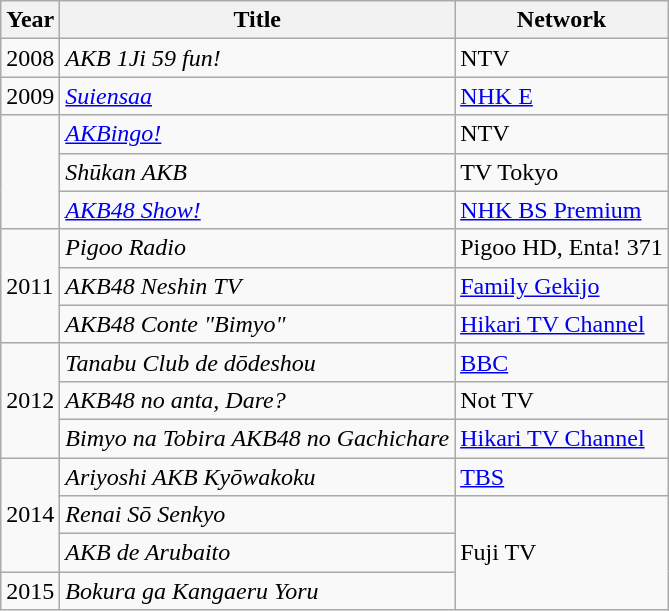<table class="wikitable">
<tr>
<th>Year</th>
<th>Title</th>
<th>Network</th>
</tr>
<tr>
<td>2008</td>
<td><em>AKB 1Ji 59 fun!</em></td>
<td>NTV</td>
</tr>
<tr>
<td>2009</td>
<td><em><a href='#'>Suiensaa</a></em></td>
<td><a href='#'>NHK E</a></td>
</tr>
<tr>
<td rowspan="3"></td>
<td><em><a href='#'>AKBingo!</a></em></td>
<td>NTV</td>
</tr>
<tr>
<td><em>Shūkan AKB</em></td>
<td>TV Tokyo</td>
</tr>
<tr>
<td><em><a href='#'>AKB48 Show!</a></em></td>
<td><a href='#'>NHK BS Premium</a></td>
</tr>
<tr>
<td rowspan="3">2011</td>
<td><em>Pigoo Radio</em></td>
<td>Pigoo HD, Enta! 371</td>
</tr>
<tr>
<td><em>AKB48 Neshin TV</em></td>
<td><a href='#'>Family Gekijo</a></td>
</tr>
<tr>
<td><em>AKB48 Conte "Bimyo"</em></td>
<td><a href='#'>Hikari TV Channel</a></td>
</tr>
<tr>
<td rowspan="3">2012</td>
<td><em>Tanabu Club de dōdeshou</em></td>
<td><a href='#'>BBC</a></td>
</tr>
<tr>
<td><em>AKB48 no anta, Dare?</em></td>
<td>Not TV</td>
</tr>
<tr>
<td><em>Bimyo na Tobira AKB48 no Gachichare</em></td>
<td><a href='#'>Hikari TV Channel</a></td>
</tr>
<tr>
<td rowspan="3">2014</td>
<td><em>Ariyoshi AKB Kyōwakoku</em></td>
<td><a href='#'>TBS</a></td>
</tr>
<tr>
<td><em>Renai Sō Senkyo</em></td>
<td rowspan="3">Fuji TV</td>
</tr>
<tr>
<td><em>AKB de Arubaito</em></td>
</tr>
<tr>
<td>2015</td>
<td><em>Bokura ga Kangaeru Yoru</em></td>
</tr>
</table>
